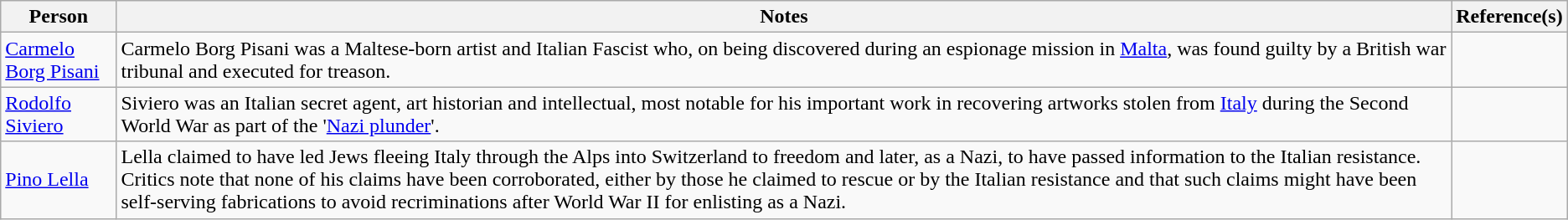<table class="wikitable sortable">
<tr>
<th>Person</th>
<th class="unsortable">Notes</th>
<th class="unsortable">Reference(s)</th>
</tr>
<tr>
<td data-sort-value="Pisani, Carmelo Borg"><a href='#'>Carmelo Borg Pisani</a></td>
<td>Carmelo Borg Pisani was a Maltese-born artist and Italian Fascist who, on being discovered during an espionage mission in <a href='#'>Malta</a>, was found guilty by a British war tribunal and executed for treason.</td>
<td></td>
</tr>
<tr>
<td data-sort-value="Siviero, Rudolofo"><a href='#'>Rodolfo Siviero</a></td>
<td>Siviero was an Italian secret agent, art historian and intellectual, most notable for his important work in recovering artworks stolen from <a href='#'>Italy</a> during the Second World War as part of the '<a href='#'>Nazi plunder</a>'.</td>
<td></td>
</tr>
<tr>
<td data-sort-value="Lella, Pino"><a href='#'>Pino Lella</a></td>
<td>Lella claimed to have led Jews fleeing Italy through the Alps into Switzerland to freedom and later, as a Nazi, to have passed information to the Italian resistance. Critics note that none of his claims have been corroborated, either by those he claimed to rescue or by the Italian resistance and that such claims might have been self-serving fabrications to avoid recriminations after World War II for enlisting as a Nazi.</td>
<td></td>
</tr>
</table>
